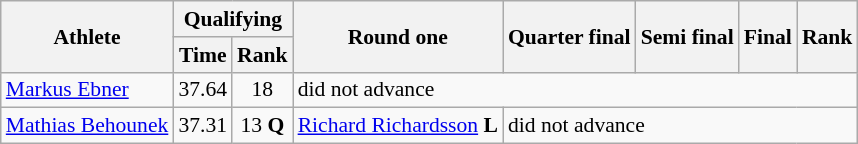<table class="wikitable" style="font-size:90%">
<tr>
<th rowspan="2">Athlete</th>
<th colspan="2">Qualifying</th>
<th rowspan="2">Round one</th>
<th rowspan="2">Quarter final</th>
<th rowspan="2">Semi final</th>
<th rowspan="2">Final</th>
<th rowspan="2">Rank</th>
</tr>
<tr>
<th>Time</th>
<th>Rank</th>
</tr>
<tr>
<td><a href='#'>Markus Ebner</a></td>
<td align="center">37.64</td>
<td align="center">18</td>
<td colspan="5">did not advance</td>
</tr>
<tr>
<td><a href='#'>Mathias Behounek</a></td>
<td align="center">37.31</td>
<td align="center">13 <strong>Q</strong></td>
<td> <a href='#'>Richard Richardsson</a> <strong>L</strong></td>
<td colspan="4">did not advance</td>
</tr>
</table>
